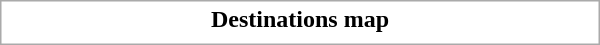<table class="collapsible collapsed" style="border:1px #aaa solid; width:25em; margin:0.2em auto">
<tr>
<th>Destinations map</th>
</tr>
<tr>
<td></td>
</tr>
</table>
